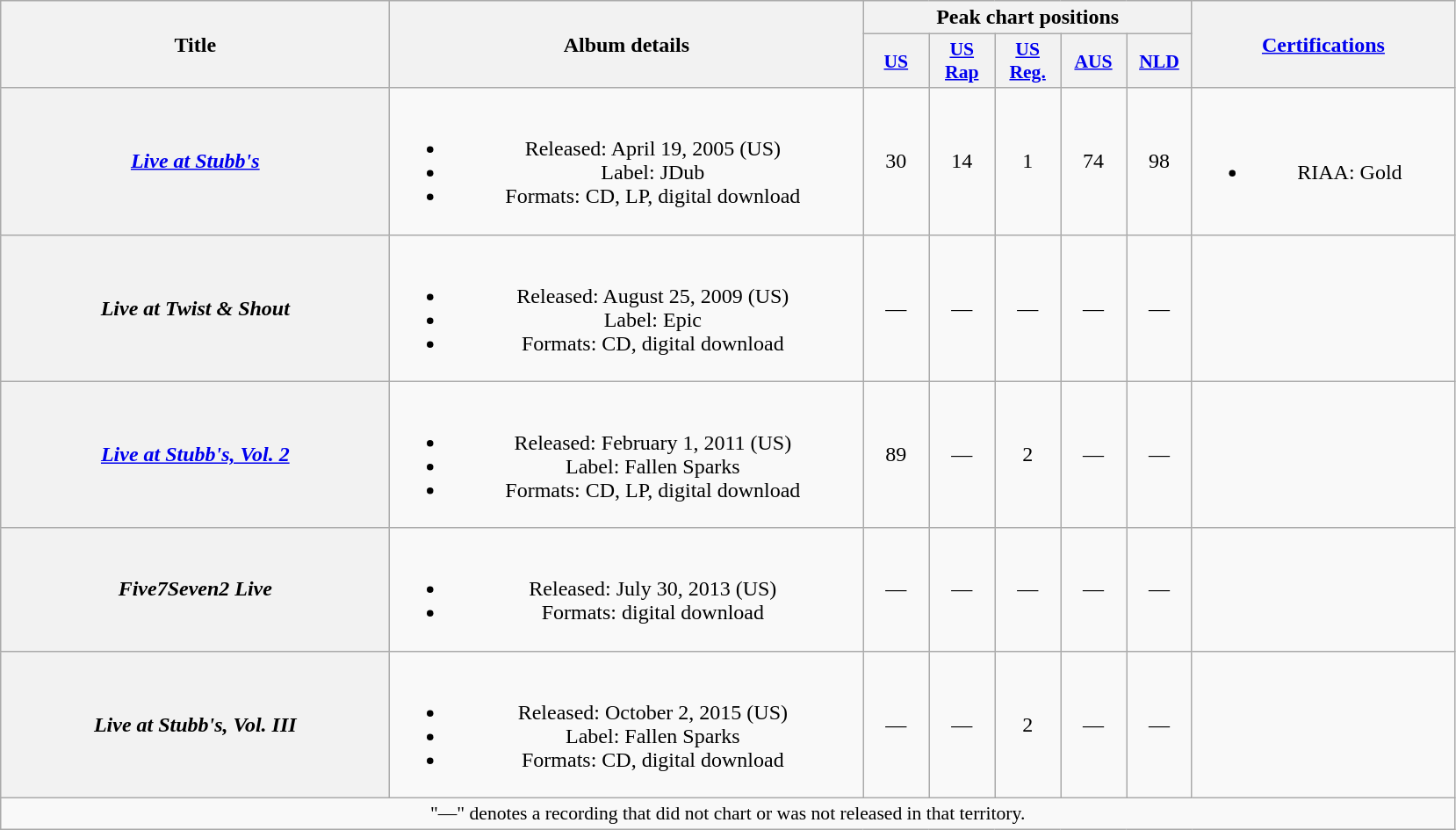<table class="wikitable plainrowheaders" style="text-align:center;">
<tr>
<th scope="col" rowspan="2" style="width:18em;">Title</th>
<th scope="col" rowspan="2" style="width:22em;">Album details</th>
<th scope="col" colspan="5">Peak chart positions</th>
<th scope="col" rowspan="2" style="width:12em;"><a href='#'>Certifications</a></th>
</tr>
<tr>
<th scope="col" style="width:3em;font-size:90%;"><a href='#'>US</a><br></th>
<th scope="col" style="width:3em;font-size:90%;"><a href='#'>US<br>Rap</a><br></th>
<th scope="col" style="width:3em;font-size:90%;"><a href='#'>US<br>Reg.</a><br></th>
<th scope="col" style="width:3em;font-size:90%;"><a href='#'>AUS</a><br></th>
<th scope="col" style="width:3em;font-size:90%;"><a href='#'>NLD</a><br></th>
</tr>
<tr>
<th scope="row"><em><a href='#'>Live at Stubb's</a></em></th>
<td><br><ul><li>Released: April 19, 2005 <span>(US)</span></li><li>Label: JDub</li><li>Formats: CD, LP, digital download</li></ul></td>
<td>30</td>
<td>14</td>
<td>1</td>
<td>74</td>
<td>98</td>
<td><br><ul><li>RIAA: Gold</li></ul></td>
</tr>
<tr>
<th scope="row"><em>Live at Twist & Shout</em></th>
<td><br><ul><li>Released: August 25, 2009 <span>(US)</span></li><li>Label: Epic</li><li>Formats: CD, digital download</li></ul></td>
<td>—</td>
<td>—</td>
<td>—</td>
<td>—</td>
<td>—</td>
<td></td>
</tr>
<tr>
<th scope="row"><em><a href='#'>Live at Stubb's, Vol. 2</a></em></th>
<td><br><ul><li>Released: February 1, 2011 <span>(US)</span></li><li>Label: Fallen Sparks</li><li>Formats: CD, LP, digital download</li></ul></td>
<td>89</td>
<td>—</td>
<td>2</td>
<td>—</td>
<td>—</td>
<td></td>
</tr>
<tr>
<th scope="row"><em>Five7Seven2 Live</em></th>
<td><br><ul><li>Released: July 30, 2013 <span>(US)</span></li><li>Formats: digital download</li></ul></td>
<td>—</td>
<td>—</td>
<td>—</td>
<td>—</td>
<td>—</td>
<td></td>
</tr>
<tr>
<th scope="row"><em>Live at Stubb's, Vol. III</em></th>
<td><br><ul><li>Released: October 2, 2015 <span>(US)</span></li><li>Label: Fallen Sparks</li><li>Formats: CD, digital download</li></ul></td>
<td>—</td>
<td>—</td>
<td>2</td>
<td>—</td>
<td>—</td>
<td></td>
</tr>
<tr>
<td colspan="9" style="font-size:90%">"—" denotes a recording that did not chart or was not released in that territory.</td>
</tr>
</table>
